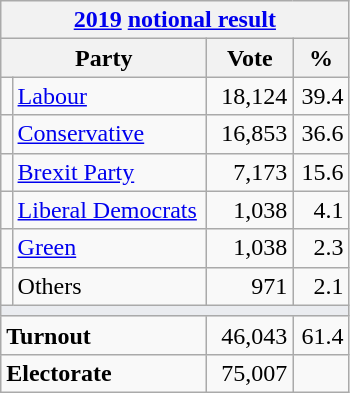<table class="wikitable">
<tr>
<th colspan="4"><a href='#'>2019</a> <a href='#'>notional result</a></th>
</tr>
<tr>
<th bgcolor="#DDDDFF" width="130px" colspan="2">Party</th>
<th bgcolor="#DDDDFF" width="50px">Vote</th>
<th bgcolor="#DDDDFF" width="30px">%</th>
</tr>
<tr>
<td></td>
<td><a href='#'>Labour</a></td>
<td align=right>18,124</td>
<td align=right>39.4</td>
</tr>
<tr>
<td></td>
<td><a href='#'>Conservative</a></td>
<td align=right>16,853</td>
<td align=right>36.6</td>
</tr>
<tr>
<td></td>
<td><a href='#'>Brexit Party</a></td>
<td align=right>7,173</td>
<td align=right>15.6</td>
</tr>
<tr>
<td></td>
<td><a href='#'>Liberal Democrats</a></td>
<td align=right>1,038</td>
<td align=right>4.1</td>
</tr>
<tr>
<td></td>
<td><a href='#'>Green</a></td>
<td align=right>1,038</td>
<td align=right>2.3</td>
</tr>
<tr>
<td></td>
<td>Others</td>
<td align=right>971</td>
<td align=right>2.1</td>
</tr>
<tr>
<td colspan="4" bgcolor="#EAECF0"></td>
</tr>
<tr>
<td colspan="2"><strong>Turnout</strong></td>
<td align=right>46,043</td>
<td align=right>61.4</td>
</tr>
<tr>
<td colspan="2"><strong>Electorate</strong></td>
<td align=right>75,007</td>
</tr>
</table>
